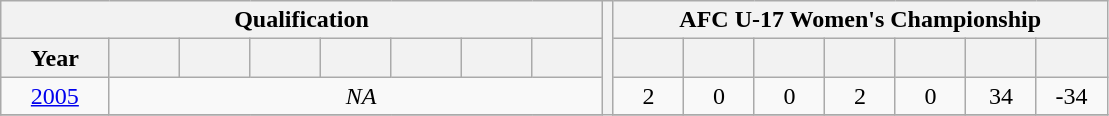<table class="wikitable" style="text-align: center;">
<tr>
<th colspan=8>Qualification</th>
<th style="width:1%;" rowspan="22"></th>
<th colspan=7>AFC U-17 Women's Championship</th>
</tr>
<tr>
<th width=50>Year</th>
<th width=30></th>
<th width=30></th>
<th width=30></th>
<th width=30></th>
<th width=30></th>
<th width=30></th>
<th width=30></th>
<th width=30></th>
<th width=30></th>
<th width=30></th>
<th width=30></th>
<th width=30></th>
<th width=30></th>
<th width=30></th>
</tr>
<tr>
<td> <a href='#'>2005</a></td>
<td colspan=8><em>NA</em></td>
<td>2</td>
<td>0</td>
<td>0</td>
<td>2</td>
<td>0</td>
<td>34</td>
<td>-34</td>
</tr>
<tr>
</tr>
</table>
